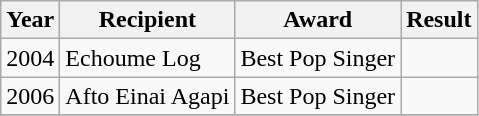<table class="wikitable">
<tr>
<th>Year</th>
<th>Recipient</th>
<th>Award</th>
<th>Result</th>
</tr>
<tr>
<td>2004</td>
<td>Echoume Log</td>
<td>Best Pop Singer</td>
<td></td>
</tr>
<tr>
<td>2006</td>
<td>Afto Einai Agapi</td>
<td>Best Pop Singer</td>
<td></td>
</tr>
<tr>
</tr>
</table>
